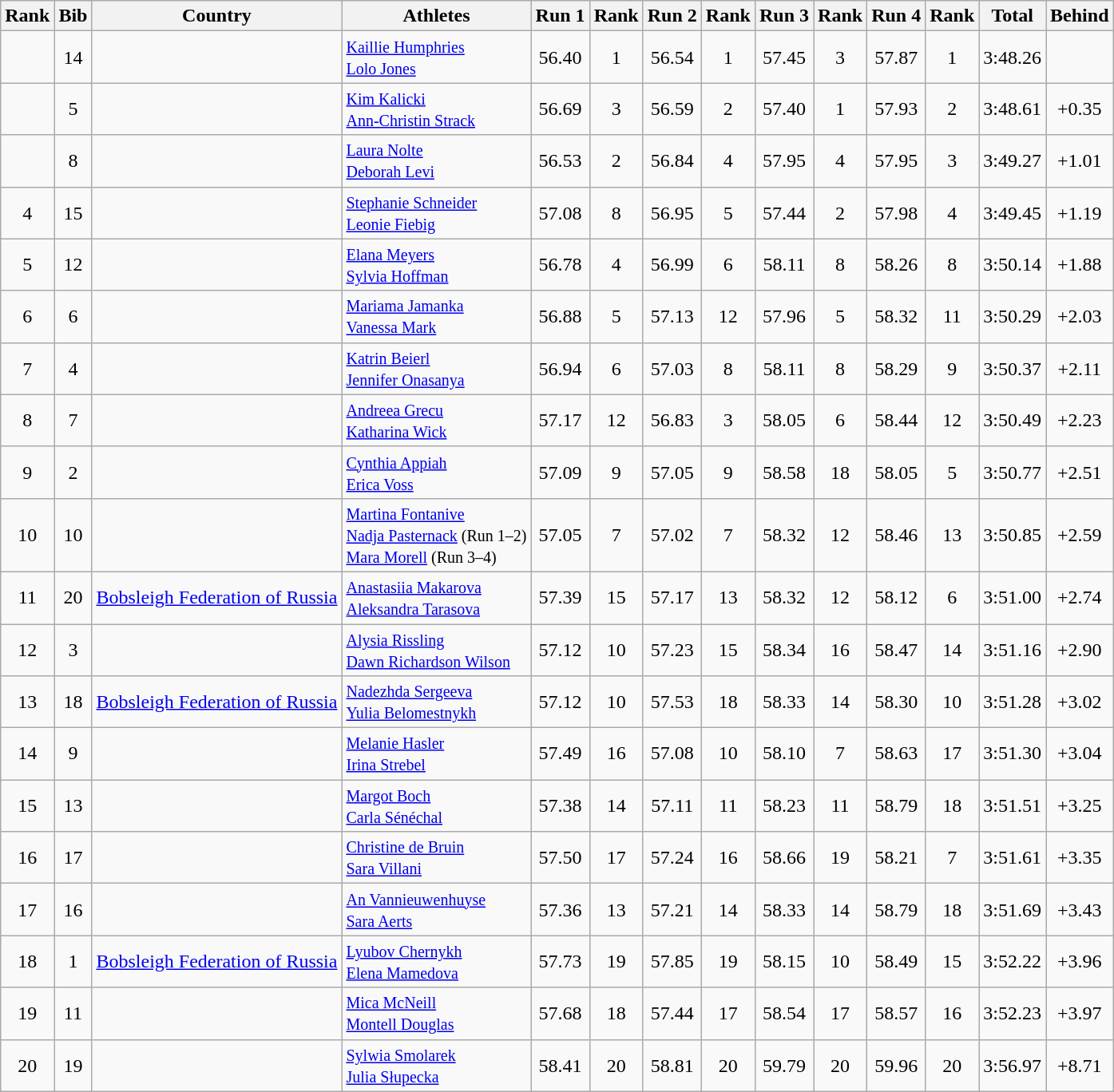<table class="wikitable sortable" style="text-align:center">
<tr>
<th>Rank</th>
<th>Bib</th>
<th>Country</th>
<th>Athletes</th>
<th>Run 1</th>
<th>Rank</th>
<th>Run 2</th>
<th>Rank</th>
<th>Run 3</th>
<th>Rank</th>
<th>Run 4</th>
<th>Rank</th>
<th>Total</th>
<th>Behind</th>
</tr>
<tr>
<td></td>
<td>14</td>
<td align=left></td>
<td align=left><small><a href='#'>Kaillie Humphries</a><br><a href='#'>Lolo Jones</a></small></td>
<td>56.40</td>
<td>1</td>
<td>56.54</td>
<td>1</td>
<td>57.45</td>
<td>3</td>
<td>57.87</td>
<td>1</td>
<td>3:48.26</td>
<td></td>
</tr>
<tr>
<td></td>
<td>5</td>
<td align=left></td>
<td align=left><small><a href='#'>Kim Kalicki</a><br><a href='#'>Ann-Christin Strack</a></small></td>
<td>56.69</td>
<td>3</td>
<td>56.59</td>
<td>2</td>
<td>57.40</td>
<td>1</td>
<td>57.93</td>
<td>2</td>
<td>3:48.61</td>
<td>+0.35</td>
</tr>
<tr>
<td></td>
<td>8</td>
<td align=left></td>
<td align=left><small><a href='#'>Laura Nolte</a><br><a href='#'>Deborah Levi</a></small></td>
<td>56.53</td>
<td>2</td>
<td>56.84</td>
<td>4</td>
<td>57.95</td>
<td>4</td>
<td>57.95</td>
<td>3</td>
<td>3:49.27</td>
<td>+1.01</td>
</tr>
<tr>
<td>4</td>
<td>15</td>
<td align=left></td>
<td align=left><small><a href='#'>Stephanie Schneider</a><br><a href='#'>Leonie Fiebig</a></small></td>
<td>57.08</td>
<td>8</td>
<td>56.95</td>
<td>5</td>
<td>57.44</td>
<td>2</td>
<td>57.98</td>
<td>4</td>
<td>3:49.45</td>
<td>+1.19</td>
</tr>
<tr>
<td>5</td>
<td>12</td>
<td align=left></td>
<td align=left><small><a href='#'>Elana Meyers</a><br><a href='#'>Sylvia Hoffman</a></small></td>
<td>56.78</td>
<td>4</td>
<td>56.99</td>
<td>6</td>
<td>58.11</td>
<td>8</td>
<td>58.26</td>
<td>8</td>
<td>3:50.14</td>
<td>+1.88</td>
</tr>
<tr>
<td>6</td>
<td>6</td>
<td align=left></td>
<td align=left><small><a href='#'>Mariama Jamanka</a><br><a href='#'>Vanessa Mark</a></small></td>
<td>56.88</td>
<td>5</td>
<td>57.13</td>
<td>12</td>
<td>57.96</td>
<td>5</td>
<td>58.32</td>
<td>11</td>
<td>3:50.29</td>
<td>+2.03</td>
</tr>
<tr>
<td>7</td>
<td>4</td>
<td align=left></td>
<td align=left><small><a href='#'>Katrin Beierl</a><br><a href='#'>Jennifer Onasanya</a></small></td>
<td>56.94</td>
<td>6</td>
<td>57.03</td>
<td>8</td>
<td>58.11</td>
<td>8</td>
<td>58.29</td>
<td>9</td>
<td>3:50.37</td>
<td>+2.11</td>
</tr>
<tr>
<td>8</td>
<td>7</td>
<td align=left></td>
<td align=left><small><a href='#'>Andreea Grecu</a><br><a href='#'>Katharina Wick</a></small></td>
<td>57.17</td>
<td>12</td>
<td>56.83</td>
<td>3</td>
<td>58.05</td>
<td>6</td>
<td>58.44</td>
<td>12</td>
<td>3:50.49</td>
<td>+2.23</td>
</tr>
<tr>
<td>9</td>
<td>2</td>
<td align=left></td>
<td align=left><small><a href='#'>Cynthia Appiah</a><br><a href='#'>Erica Voss</a></small></td>
<td>57.09</td>
<td>9</td>
<td>57.05</td>
<td>9</td>
<td>58.58</td>
<td>18</td>
<td>58.05</td>
<td>5</td>
<td>3:50.77</td>
<td>+2.51</td>
</tr>
<tr>
<td>10</td>
<td>10</td>
<td align=left></td>
<td align=left><small><a href='#'>Martina Fontanive</a><br><a href='#'>Nadja Pasternack</a> (Run 1–2)<br><a href='#'>Mara Morell</a> (Run 3–4)</small></td>
<td>57.05</td>
<td>7</td>
<td>57.02</td>
<td>7</td>
<td>58.32</td>
<td>12</td>
<td>58.46</td>
<td>13</td>
<td>3:50.85</td>
<td>+2.59</td>
</tr>
<tr>
<td>11</td>
<td>20</td>
<td align=left><a href='#'>Bobsleigh Federation of Russia</a></td>
<td align=left><small><a href='#'>Anastasiia Makarova</a><br><a href='#'>Aleksandra Tarasova</a></small></td>
<td>57.39</td>
<td>15</td>
<td>57.17</td>
<td>13</td>
<td>58.32</td>
<td>12</td>
<td>58.12</td>
<td>6</td>
<td>3:51.00</td>
<td>+2.74</td>
</tr>
<tr>
<td>12</td>
<td>3</td>
<td align=left></td>
<td align=left><small><a href='#'>Alysia Rissling</a><br><a href='#'>Dawn Richardson Wilson</a></small></td>
<td>57.12</td>
<td>10</td>
<td>57.23</td>
<td>15</td>
<td>58.34</td>
<td>16</td>
<td>58.47</td>
<td>14</td>
<td>3:51.16</td>
<td>+2.90</td>
</tr>
<tr>
<td>13</td>
<td>18</td>
<td align=left><a href='#'>Bobsleigh Federation of Russia</a></td>
<td align=left><small><a href='#'>Nadezhda Sergeeva</a><br><a href='#'>Yulia Belomestnykh</a></small></td>
<td>57.12</td>
<td>10</td>
<td>57.53</td>
<td>18</td>
<td>58.33</td>
<td>14</td>
<td>58.30</td>
<td>10</td>
<td>3:51.28</td>
<td>+3.02</td>
</tr>
<tr>
<td>14</td>
<td>9</td>
<td align=left></td>
<td align=left><small><a href='#'>Melanie Hasler</a><br><a href='#'>Irina Strebel</a></small></td>
<td>57.49</td>
<td>16</td>
<td>57.08</td>
<td>10</td>
<td>58.10</td>
<td>7</td>
<td>58.63</td>
<td>17</td>
<td>3:51.30</td>
<td>+3.04</td>
</tr>
<tr>
<td>15</td>
<td>13</td>
<td align=left></td>
<td align=left><small><a href='#'>Margot Boch</a><br><a href='#'>Carla Sénéchal</a></small></td>
<td>57.38</td>
<td>14</td>
<td>57.11</td>
<td>11</td>
<td>58.23</td>
<td>11</td>
<td>58.79</td>
<td>18</td>
<td>3:51.51</td>
<td>+3.25</td>
</tr>
<tr>
<td>16</td>
<td>17</td>
<td align=left></td>
<td align=left><small><a href='#'>Christine de Bruin</a><br><a href='#'>Sara Villani</a></small></td>
<td>57.50</td>
<td>17</td>
<td>57.24</td>
<td>16</td>
<td>58.66</td>
<td>19</td>
<td>58.21</td>
<td>7</td>
<td>3:51.61</td>
<td>+3.35</td>
</tr>
<tr>
<td>17</td>
<td>16</td>
<td align=left></td>
<td align=left><small><a href='#'>An Vannieuwenhuyse</a><br><a href='#'>Sara Aerts</a></small></td>
<td>57.36</td>
<td>13</td>
<td>57.21</td>
<td>14</td>
<td>58.33</td>
<td>14</td>
<td>58.79</td>
<td>18</td>
<td>3:51.69</td>
<td>+3.43</td>
</tr>
<tr>
<td>18</td>
<td>1</td>
<td align=left><a href='#'>Bobsleigh Federation of Russia</a></td>
<td align=left><small><a href='#'>Lyubov Chernykh</a><br><a href='#'>Elena Mamedova</a></small></td>
<td>57.73</td>
<td>19</td>
<td>57.85</td>
<td>19</td>
<td>58.15</td>
<td>10</td>
<td>58.49</td>
<td>15</td>
<td>3:52.22</td>
<td>+3.96</td>
</tr>
<tr>
<td>19</td>
<td>11</td>
<td align=left></td>
<td align=left><small><a href='#'>Mica McNeill</a><br><a href='#'>Montell Douglas</a></small></td>
<td>57.68</td>
<td>18</td>
<td>57.44</td>
<td>17</td>
<td>58.54</td>
<td>17</td>
<td>58.57</td>
<td>16</td>
<td>3:52.23</td>
<td>+3.97</td>
</tr>
<tr>
<td>20</td>
<td>19</td>
<td align=left></td>
<td align=left><small><a href='#'>Sylwia Smolarek</a><br><a href='#'>Julia Słupecka</a></small></td>
<td>58.41</td>
<td>20</td>
<td>58.81</td>
<td>20</td>
<td>59.79</td>
<td>20</td>
<td>59.96</td>
<td>20</td>
<td>3:56.97</td>
<td>+8.71</td>
</tr>
</table>
